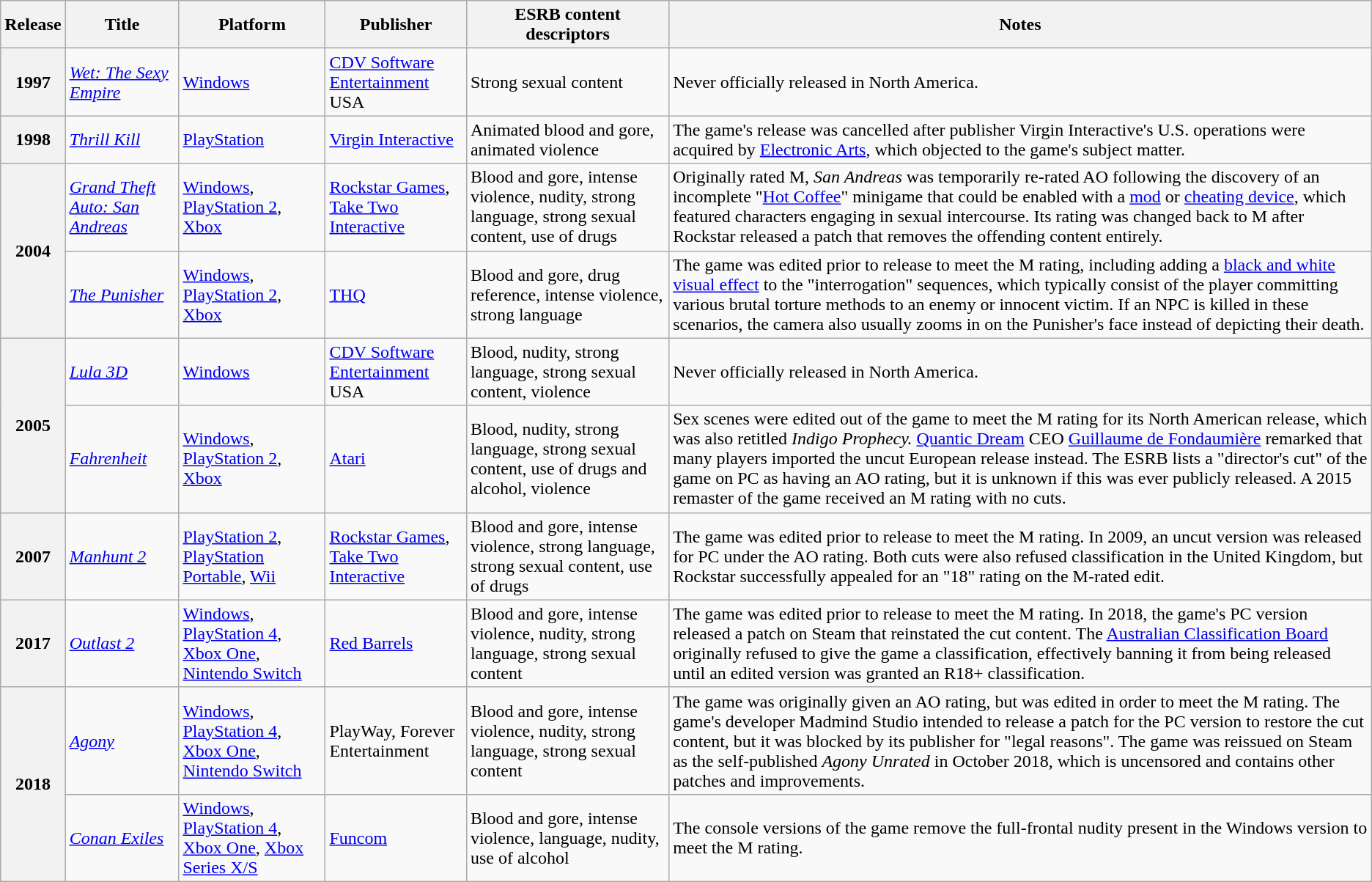<table class="wikitable sortable" width="auto">
<tr>
<th>Release</th>
<th>Title</th>
<th>Platform</th>
<th>Publisher</th>
<th class="unsortable">ESRB content descriptors</th>
<th class="unsortable">Notes</th>
</tr>
<tr>
<th>1997</th>
<td><em><a href='#'>Wet: The Sexy Empire</a></em></td>
<td><a href='#'>Windows</a></td>
<td><a href='#'>CDV Software Entertainment</a> USA</td>
<td>Strong sexual content</td>
<td>Never officially released in North America.</td>
</tr>
<tr>
<th>1998</th>
<td><em><a href='#'>Thrill Kill</a></em></td>
<td><a href='#'>PlayStation</a></td>
<td><a href='#'>Virgin Interactive</a></td>
<td>Animated blood and gore, animated violence</td>
<td>The game's release was cancelled after publisher Virgin Interactive's U.S. operations were acquired by <a href='#'>Electronic Arts</a>, which objected to the game's subject matter.</td>
</tr>
<tr>
<th rowspan="2">2004</th>
<td><em><a href='#'>Grand Theft Auto: San Andreas</a></em></td>
<td><a href='#'>Windows</a>, <a href='#'>PlayStation 2</a>, <a href='#'>Xbox</a></td>
<td><a href='#'>Rockstar Games</a>, <a href='#'>Take Two Interactive</a></td>
<td>Blood and gore, intense violence, nudity, strong language, strong sexual content, use of drugs</td>
<td>Originally rated M, <em>San Andreas</em> was temporarily re-rated AO following the discovery of an incomplete "<a href='#'>Hot Coffee</a>" minigame that could be enabled with a <a href='#'>mod</a> or <a href='#'>cheating device</a>, which featured characters engaging in sexual intercourse. Its rating was changed back to M after Rockstar released a patch that removes the offending content entirely.</td>
</tr>
<tr>
<td><em><a href='#'>The Punisher</a></em></td>
<td><a href='#'>Windows</a>, <a href='#'>PlayStation 2</a>, <a href='#'>Xbox</a></td>
<td><a href='#'>THQ</a></td>
<td>Blood and gore, drug reference, intense violence, strong language</td>
<td>The game was edited prior to release to meet the M rating, including adding a <a href='#'>black and white</a> <a href='#'>visual effect</a> to the "interrogation" sequences, which typically consist of the player committing various brutal torture methods to an enemy or innocent victim. If an NPC is killed in these scenarios, the camera also usually zooms in on the Punisher's face instead of depicting their death.</td>
</tr>
<tr>
<th rowspan="2">2005</th>
<td><em><a href='#'>Lula 3D</a></em></td>
<td><a href='#'>Windows</a></td>
<td><a href='#'>CDV Software Entertainment</a> USA</td>
<td>Blood, nudity, strong language, strong sexual content, violence</td>
<td>Never officially released in North America.</td>
</tr>
<tr>
<td><em><a href='#'>Fahrenheit</a></em></td>
<td><a href='#'>Windows</a>, <a href='#'>PlayStation 2</a>, <a href='#'>Xbox</a></td>
<td><a href='#'>Atari</a></td>
<td>Blood, nudity, strong language, strong sexual content, use of drugs and alcohol, violence</td>
<td>Sex scenes were edited out of the game to meet the M rating for its North American release, which was also retitled <em>Indigo Prophecy.</em> <a href='#'>Quantic Dream</a> CEO <a href='#'>Guillaume de Fondaumière</a> remarked that many players imported the uncut European release instead. The ESRB lists a "director's cut" of the game on PC as having an AO rating, but it is unknown if this was ever publicly released. A 2015 remaster of the game received an M rating with no cuts.</td>
</tr>
<tr>
<th>2007</th>
<td><em><a href='#'>Manhunt 2</a></em></td>
<td><a href='#'>PlayStation 2</a>, <a href='#'>PlayStation Portable</a>, <a href='#'>Wii</a></td>
<td><a href='#'>Rockstar Games</a>, <a href='#'>Take Two Interactive</a></td>
<td>Blood and gore, intense violence, strong language, strong sexual content, use of drugs</td>
<td>The game was edited prior to release to meet the M rating. In 2009, an uncut version was released for PC under the AO rating. Both cuts were also refused classification in the United Kingdom, but Rockstar successfully appealed for an "18" rating on the M-rated edit.</td>
</tr>
<tr>
<th>2017</th>
<td><em><a href='#'>Outlast 2</a></em></td>
<td><a href='#'>Windows</a>, <a href='#'>PlayStation 4</a>, <a href='#'>Xbox One</a>, <a href='#'>Nintendo Switch</a></td>
<td><a href='#'>Red Barrels</a></td>
<td>Blood and gore, intense violence, nudity, strong language, strong sexual content</td>
<td>The game was edited prior to release to meet the M rating. In 2018, the game's PC version released a patch on Steam that reinstated the cut content. The <a href='#'>Australian Classification Board</a> originally refused to give the game a classification, effectively banning it from being released until an edited version was granted an R18+ classification.</td>
</tr>
<tr>
<th rowspan="2">2018</th>
<td><em><a href='#'>Agony</a></em></td>
<td><a href='#'>Windows</a>, <a href='#'>PlayStation 4</a>, <a href='#'>Xbox One</a>, <a href='#'>Nintendo Switch</a></td>
<td>PlayWay, Forever Entertainment</td>
<td>Blood and gore, intense violence, nudity, strong language, strong sexual content</td>
<td>The game was originally given an AO rating, but was edited in order to meet the M rating. The game's developer Madmind Studio intended to release a patch for the PC version to restore the cut content, but it was blocked by its publisher for "legal reasons". The game was reissued on Steam as the self-published <em>Agony Unrated</em> in October 2018, which is uncensored and contains other patches and improvements.<em></em></td>
</tr>
<tr>
<td><em><a href='#'>Conan Exiles</a></em></td>
<td><a href='#'>Windows</a>, <a href='#'>PlayStation 4</a>, <a href='#'>Xbox One</a>, <a href='#'>Xbox Series X/S</a></td>
<td><a href='#'>Funcom</a></td>
<td>Blood and gore, intense violence, language, nudity, use of alcohol</td>
<td>The console versions of the game remove the full-frontal nudity present in the Windows version to meet the M rating.</td>
</tr>
</table>
